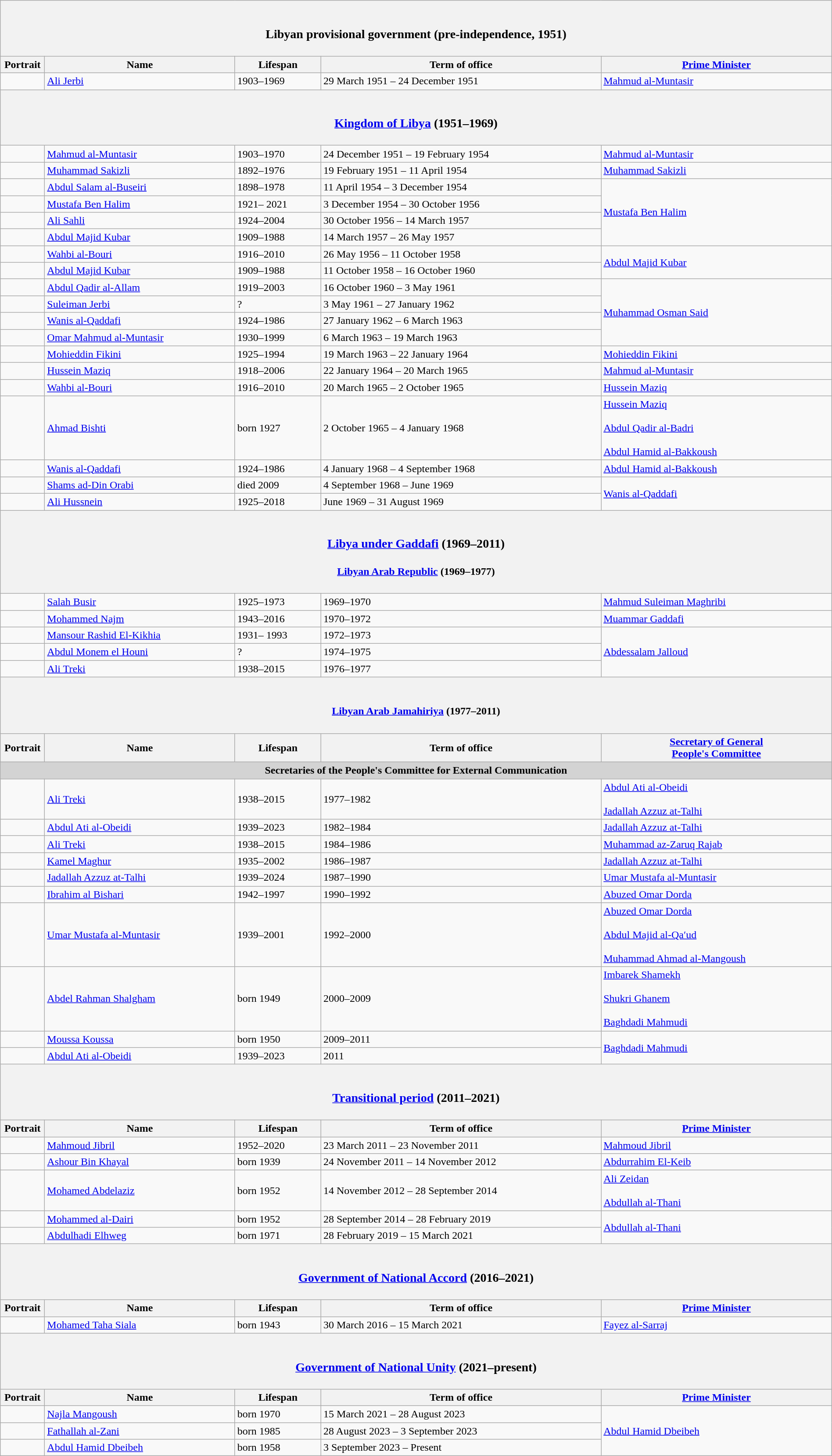<table class="wikitable" width="100%">
<tr>
<th colspan=5><br><h3>Libyan provisional government (pre-independence, 1951)</h3></th>
</tr>
<tr>
<th width="60px">Portrait</th>
<th>Name</th>
<th>Lifespan</th>
<th>Term of office</th>
<th><a href='#'>Prime Minister</a></th>
</tr>
<tr>
<td></td>
<td><a href='#'>Ali Jerbi</a></td>
<td>1903–1969</td>
<td>29 March 1951 – 24 December 1951</td>
<td><a href='#'>Mahmud al-Muntasir</a></td>
</tr>
<tr>
<th colspan=5><br><h3><a href='#'>Kingdom of Libya</a> (1951–1969)</h3></th>
</tr>
<tr>
<td></td>
<td><a href='#'>Mahmud al-Muntasir</a></td>
<td>1903–1970</td>
<td>24 December 1951 – 19 February 1954</td>
<td><a href='#'>Mahmud al-Muntasir</a></td>
</tr>
<tr>
<td></td>
<td><a href='#'>Muhammad Sakizli</a></td>
<td>1892–1976</td>
<td>19 February 1951 – 11 April 1954</td>
<td><a href='#'>Muhammad Sakizli</a></td>
</tr>
<tr>
<td></td>
<td><a href='#'>Abdul Salam al-Buseiri</a></td>
<td>1898–1978</td>
<td>11 April 1954 – 3 December 1954</td>
<td rowspan="4"><a href='#'>Mustafa Ben Halim</a></td>
</tr>
<tr>
<td></td>
<td><a href='#'>Mustafa Ben Halim</a></td>
<td>1921– 2021</td>
<td>3 December 1954 – 30 October 1956</td>
</tr>
<tr>
<td></td>
<td><a href='#'>Ali Sahli</a></td>
<td>1924–2004</td>
<td>30 October 1956 – 14 March 1957</td>
</tr>
<tr>
<td></td>
<td><a href='#'>Abdul Majid Kubar</a><br></td>
<td>1909–1988</td>
<td>14 March 1957 – 26 May 1957</td>
</tr>
<tr>
<td></td>
<td><a href='#'>Wahbi al-Bouri</a><br></td>
<td>1916–2010</td>
<td>26 May 1956 – 11 October 1958</td>
<td rowspan="2"><a href='#'>Abdul Majid Kubar</a></td>
</tr>
<tr>
<td></td>
<td><a href='#'>Abdul Majid Kubar</a><br></td>
<td>1909–1988</td>
<td>11 October 1958 – 16 October 1960</td>
</tr>
<tr>
<td></td>
<td><a href='#'>Abdul Qadir al-Allam</a></td>
<td>1919–2003</td>
<td>16 October 1960 – 3 May 1961</td>
<td rowspan="4"><a href='#'>Muhammad Osman Said</a></td>
</tr>
<tr>
<td></td>
<td><a href='#'>Suleiman Jerbi</a></td>
<td>?</td>
<td>3 May 1961 – 27 January 1962</td>
</tr>
<tr>
<td></td>
<td><a href='#'>Wanis al-Qaddafi</a><br></td>
<td>1924–1986</td>
<td>27 January 1962 – 6 March 1963</td>
</tr>
<tr>
<td></td>
<td><a href='#'>Omar Mahmud al-Muntasir</a></td>
<td>1930–1999</td>
<td>6 March 1963 – 19 March 1963</td>
</tr>
<tr>
<td></td>
<td><a href='#'>Mohieddin Fikini</a></td>
<td>1925–1994</td>
<td>19 March 1963 – 22 January 1964</td>
<td><a href='#'>Mohieddin Fikini</a></td>
</tr>
<tr>
<td></td>
<td><a href='#'>Hussein Maziq</a></td>
<td>1918–2006</td>
<td>22 January 1964 – 20 March 1965</td>
<td><a href='#'>Mahmud al-Muntasir</a></td>
</tr>
<tr>
<td></td>
<td><a href='#'>Wahbi al-Bouri</a><br></td>
<td>1916–2010</td>
<td>20 March 1965 – 2 October 1965</td>
<td><a href='#'>Hussein Maziq</a></td>
</tr>
<tr>
<td></td>
<td><a href='#'>Ahmad Bishti</a></td>
<td>born 1927</td>
<td>2 October 1965 – 4 January 1968</td>
<td><a href='#'>Hussein Maziq</a><br><br><a href='#'>Abdul Qadir al-Badri</a><br><br><a href='#'>Abdul Hamid al-Bakkoush</a><br></td>
</tr>
<tr>
<td></td>
<td><a href='#'>Wanis al-Qaddafi</a><br></td>
<td>1924–1986</td>
<td>4 January 1968 – 4 September 1968</td>
<td><a href='#'>Abdul Hamid al-Bakkoush</a></td>
</tr>
<tr>
<td></td>
<td><a href='#'>Shams ad-Din Orabi</a></td>
<td>died 2009</td>
<td>4 September 1968 – June 1969</td>
<td rowspan="2"><a href='#'>Wanis al-Qaddafi</a></td>
</tr>
<tr>
<td></td>
<td><a href='#'>Ali Hussnein</a></td>
<td>1925–2018</td>
<td>June 1969 – 31 August 1969</td>
</tr>
<tr>
<th colspan=5><br><h3><a href='#'>Libya under Gaddafi</a> (1969–2011)</h3><h4><a href='#'>Libyan Arab Republic</a> (1969–1977)</h4></th>
</tr>
<tr>
<td></td>
<td><a href='#'>Salah Busir</a></td>
<td>1925–1973</td>
<td>1969–1970</td>
<td><a href='#'>Mahmud Suleiman Maghribi</a></td>
</tr>
<tr>
<td></td>
<td><a href='#'>Mohammed Najm</a></td>
<td>1943–2016</td>
<td>1970–1972</td>
<td><a href='#'>Muammar Gaddafi</a></td>
</tr>
<tr>
<td></td>
<td><a href='#'>Mansour Rashid El-Kikhia</a></td>
<td>1931– 1993</td>
<td>1972–1973</td>
<td rowspan="3"><a href='#'>Abdessalam Jalloud</a></td>
</tr>
<tr>
<td></td>
<td><a href='#'>Abdul Monem el Houni</a></td>
<td>?</td>
<td>1974–1975</td>
</tr>
<tr>
<td></td>
<td><a href='#'>Ali Treki</a><br></td>
<td>1938–2015</td>
<td>1976–1977</td>
</tr>
<tr>
<th colspan=5><br><h4><a href='#'>Libyan Arab Jamahiriya</a> (1977–2011)</h4></th>
</tr>
<tr>
<th>Portrait</th>
<th>Name</th>
<th>Lifespan</th>
<th>Term of office</th>
<th><a href='#'>Secretary of General<br>People's Committee</a></th>
</tr>
<tr>
<td colspan="5" bgcolor="lightgrey" align="center"><strong>Secretaries of the People's Committee for External Communication</strong></td>
</tr>
<tr>
<td></td>
<td><a href='#'>Ali Treki</a></td>
<td>1938–2015</td>
<td>1977–1982</td>
<td><a href='#'>Abdul Ati al-Obeidi</a><br><br><a href='#'>Jadallah Azzuz at-Talhi</a><br></td>
</tr>
<tr>
<td></td>
<td><a href='#'>Abdul Ati al-Obeidi</a><br></td>
<td>1939–2023</td>
<td>1982–1984</td>
<td><a href='#'>Jadallah Azzuz at-Talhi</a></td>
</tr>
<tr>
<td></td>
<td><a href='#'>Ali Treki</a><br></td>
<td>1938–2015</td>
<td>1984–1986</td>
<td><a href='#'>Muhammad az-Zaruq Rajab</a></td>
</tr>
<tr>
<td></td>
<td><a href='#'>Kamel Maghur</a></td>
<td>1935–2002</td>
<td>1986–1987</td>
<td><a href='#'>Jadallah Azzuz at-Talhi</a></td>
</tr>
<tr>
<td></td>
<td><a href='#'>Jadallah Azzuz at-Talhi</a></td>
<td>1939–2024</td>
<td>1987–1990</td>
<td><a href='#'>Umar Mustafa al-Muntasir</a></td>
</tr>
<tr>
<td></td>
<td><a href='#'>Ibrahim al Bishari</a></td>
<td> 1942–1997</td>
<td>1990–1992</td>
<td><a href='#'>Abuzed Omar Dorda</a></td>
</tr>
<tr>
<td></td>
<td><a href='#'>Umar Mustafa al-Muntasir</a></td>
<td>1939–2001</td>
<td>1992–2000</td>
<td><a href='#'>Abuzed Omar Dorda</a><br><br><a href='#'>Abdul Majid al-Qa′ud</a><br><br><a href='#'>Muhammad Ahmad al-Mangoush</a><br></td>
</tr>
<tr>
<td></td>
<td><a href='#'>Abdel Rahman Shalgham</a></td>
<td>born 1949</td>
<td>2000–2009</td>
<td><a href='#'>Imbarek Shamekh</a><br><br><a href='#'>Shukri Ghanem</a><br><br><a href='#'>Baghdadi Mahmudi</a><br></td>
</tr>
<tr>
<td></td>
<td><a href='#'>Moussa Koussa</a></td>
<td>born 1950</td>
<td>2009–2011</td>
<td rowspan="2"><a href='#'>Baghdadi Mahmudi</a></td>
</tr>
<tr>
<td></td>
<td><a href='#'>Abdul Ati al-Obeidi</a><br></td>
<td>1939–2023</td>
<td>2011</td>
</tr>
<tr>
<th colspan=5><br><h3><a href='#'>Transitional period</a> (2011–2021)</h3></th>
</tr>
<tr>
<th>Portrait</th>
<th>Name</th>
<th>Lifespan</th>
<th>Term of office</th>
<th><a href='#'>Prime Minister</a></th>
</tr>
<tr>
<td></td>
<td><a href='#'>Mahmoud Jibril</a></td>
<td>1952–2020</td>
<td>23 March 2011 – 23 November 2011</td>
<td><a href='#'>Mahmoud Jibril</a></td>
</tr>
<tr>
<td></td>
<td><a href='#'>Ashour Bin Khayal</a></td>
<td>born 1939</td>
<td>24 November 2011 – 14 November 2012</td>
<td><a href='#'>Abdurrahim El-Keib</a></td>
</tr>
<tr>
<td></td>
<td><a href='#'>Mohamed Abdelaziz</a></td>
<td>born  1952</td>
<td>14 November 2012 – 28 September 2014</td>
<td><a href='#'>Ali Zeidan</a><br><br><a href='#'>Abdullah al-Thani</a><br></td>
</tr>
<tr>
<td></td>
<td><a href='#'>Mohammed al-Dairi</a></td>
<td>born 1952</td>
<td>28 September 2014 – 28 February 2019</td>
<td rowspan="2"><a href='#'>Abdullah al-Thani</a></td>
</tr>
<tr>
<td></td>
<td><a href='#'>Abdulhadi Elhweg</a></td>
<td>born 1971</td>
<td>28 February 2019 – 15 March 2021</td>
</tr>
<tr>
<th colspan=5><br><h3><a href='#'>Government of National Accord</a> (2016–2021)</h3></th>
</tr>
<tr>
<th>Portrait</th>
<th>Name</th>
<th>Lifespan</th>
<th>Term of office</th>
<th><a href='#'>Prime Minister</a></th>
</tr>
<tr>
<td></td>
<td><a href='#'>Mohamed Taha Siala</a></td>
<td>born 1943</td>
<td>30 March 2016 – 15 March 2021</td>
<td><a href='#'>Fayez al-Sarraj</a></td>
</tr>
<tr>
<th colspan=5><br><h3><a href='#'>Government of National Unity</a> (2021–present)</h3></th>
</tr>
<tr>
<th>Portrait</th>
<th>Name</th>
<th>Lifespan</th>
<th>Term of office</th>
<th><a href='#'>Prime Minister</a></th>
</tr>
<tr>
<td></td>
<td><a href='#'>Najla Mangoush</a></td>
<td>born 1970</td>
<td>15 March 2021 – 28 August 2023 </td>
<td rowspan="3"><a href='#'>Abdul Hamid Dbeibeh</a></td>
</tr>
<tr>
<td></td>
<td><a href='#'>Fathallah al-Zani</a> </td>
<td>born 1985</td>
<td>28 August 2023 – 3 September 2023</td>
</tr>
<tr>
<td></td>
<td><a href='#'>Abdul Hamid Dbeibeh</a> </td>
<td>born 1958</td>
<td>3 September 2023 – Present</td>
</tr>
</table>
